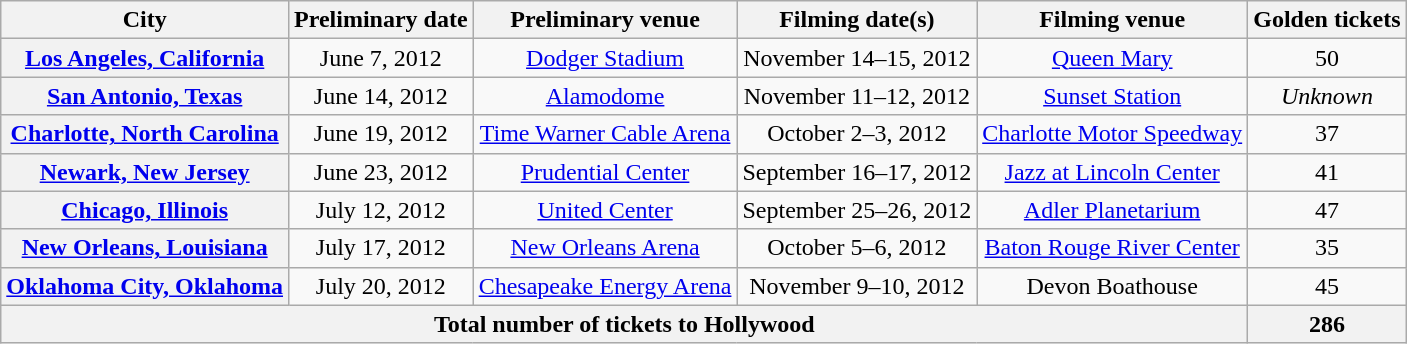<table class="wikitable sortable" style=" text-align:center">
<tr>
<th scope="col">City</th>
<th scope="col">Preliminary date</th>
<th scope="col" class="unsortable">Preliminary venue</th>
<th scope="col">Filming date(s)</th>
<th scope="col" class="unsortable">Filming venue</th>
<th scope="col">Golden tickets</th>
</tr>
<tr>
<th scope="row"><a href='#'>Los Angeles, California</a></th>
<td>June 7, 2012</td>
<td><a href='#'>Dodger Stadium</a></td>
<td>November 14–15, 2012</td>
<td><a href='#'>Queen Mary</a></td>
<td>50</td>
</tr>
<tr>
<th scope="row"><a href='#'>San Antonio, Texas</a></th>
<td>June 14, 2012</td>
<td><a href='#'>Alamodome</a></td>
<td>November 11–12, 2012</td>
<td><a href='#'>Sunset Station</a></td>
<td><em>Unknown</em></td>
</tr>
<tr>
<th scope="row"><a href='#'>Charlotte, North Carolina</a></th>
<td>June 19, 2012</td>
<td><a href='#'>Time Warner Cable Arena</a></td>
<td>October 2–3, 2012</td>
<td><a href='#'>Charlotte Motor Speedway</a></td>
<td>37</td>
</tr>
<tr>
<th scope="row"><a href='#'>Newark, New Jersey</a></th>
<td>June 23, 2012</td>
<td><a href='#'>Prudential Center</a></td>
<td>September 16–17, 2012</td>
<td><a href='#'>Jazz at Lincoln Center</a></td>
<td>41</td>
</tr>
<tr>
<th scope="row"><a href='#'>Chicago, Illinois</a></th>
<td>July 12, 2012</td>
<td><a href='#'>United Center</a></td>
<td>September 25–26, 2012</td>
<td><a href='#'>Adler Planetarium</a></td>
<td>47</td>
</tr>
<tr>
<th scope="row"><a href='#'>New Orleans, Louisiana</a></th>
<td>July 17, 2012</td>
<td><a href='#'>New Orleans Arena</a></td>
<td>October 5–6, 2012</td>
<td><a href='#'>Baton Rouge River Center</a></td>
<td>35</td>
</tr>
<tr>
<th scope="row"><a href='#'>Oklahoma City, Oklahoma</a></th>
<td>July 20, 2012</td>
<td><a href='#'>Chesapeake Energy Arena</a></td>
<td>November 9–10, 2012</td>
<td>Devon Boathouse</td>
<td>45</td>
</tr>
<tr>
<th colspan="5">Total number of tickets to Hollywood</th>
<th>286</th>
</tr>
</table>
